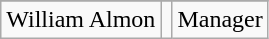<table class="wikitable">
<tr>
</tr>
<tr>
<td>William Almon</td>
<td></td>
<td>Manager</td>
</tr>
</table>
